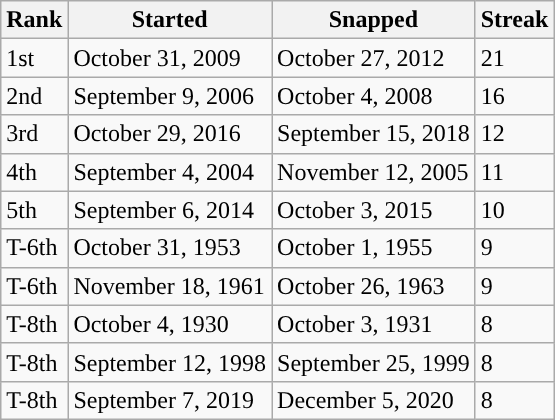<table class="wikitable" style="text-align:left">
<tr>
<th>Rank</th>
<th>Started</th>
<th>Snapped</th>
<th>Streak</th>
</tr>
<tr>
<td style="text-align:left">1st</td>
<td>October 31, 2009</td>
<td>October 27, 2012</td>
<td>21</td>
</tr>
<tr>
<td style="text-align:left">2nd</td>
<td>September 9, 2006</td>
<td>October 4, 2008</td>
<td>16</td>
</tr>
<tr>
<td style="text-align:left">3rd</td>
<td>October 29, 2016</td>
<td>September 15, 2018</td>
<td>12</td>
</tr>
<tr>
<td style="text-align:left">4th</td>
<td>September 4, 2004</td>
<td>November 12, 2005</td>
<td>11</td>
</tr>
<tr>
<td style="text-align:left">5th</td>
<td>September 6, 2014</td>
<td>October 3, 2015</td>
<td>10</td>
</tr>
<tr>
<td style="text-align:left">T-6th</td>
<td>October 31, 1953</td>
<td>October 1, 1955</td>
<td>9</td>
</tr>
<tr>
<td style="text-align:left">T-6th</td>
<td>November 18, 1961</td>
<td>October 26, 1963</td>
<td>9</td>
</tr>
<tr>
<td style="text-align:left">T-8th</td>
<td>October 4, 1930</td>
<td>October 3, 1931</td>
<td>8</td>
</tr>
<tr>
<td style="text-align:left">T-8th</td>
<td>September 12, 1998</td>
<td>September 25, 1999</td>
<td>8</td>
</tr>
<tr>
<td style="text-align:left">T-8th</td>
<td>September 7, 2019</td>
<td>December 5, 2020</td>
<td>8</td>
</tr>
</table>
